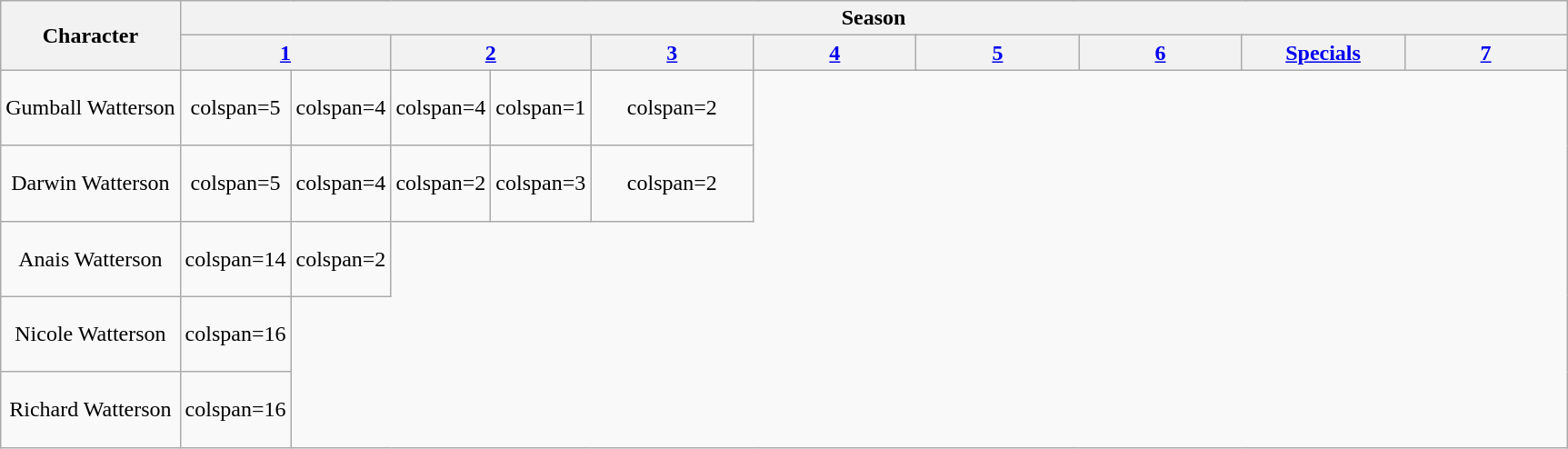<table class="wikitable plainrowheaders" style="text-align:center">
<tr>
<th rowspan="2" scope="col" "style="width:7em;">Character</th>
<th scope="col" colspan=16>Season</th>
</tr>
<tr>
<th scope="col" colspan=2 style="width:7em;"><a href='#'>1</a></th>
<th scope="col" colspan=2 style="width:7em;"><a href='#'>2</a></th>
<th scope="col" colspan=2 style="width:7em;"><a href='#'>3</a></th>
<th scope="col" colspan=2 style="width:7em;"><a href='#'>4</a></th>
<th scope="col" colspan=2 style="width:7em;"><a href='#'>5</a></th>
<th scope="col" colspan=2 style="width:7em;"><a href='#'>6</a></th>
<th scope="col" colspan=2 style="width:7em;"><a href='#'>Specials</a></th>
<th scope="col" colspan=2 style="width:7em;"><a href='#'>7</a></th>
</tr>
<tr>
<td scope="row" style="height:3em;">Gumball Watterson</td>
<td>colspan=5 </td>
<td>colspan=4 </td>
<td>colspan=4 </td>
<td>colspan=1 </td>
<td>colspan=2 </td>
</tr>
<tr>
<td scope="row" style="height:3em;">Darwin Watterson</td>
<td>colspan=5 </td>
<td>colspan=4 </td>
<td>colspan=2 </td>
<td>colspan=3 </td>
<td>colspan=2 </td>
</tr>
<tr>
<td scope="row" style="height:3em;">Anais Watterson</td>
<td>colspan=14 </td>
<td>colspan=2 </td>
</tr>
<tr>
<td scope="row" style="height:3em;">Nicole Watterson</td>
<td>colspan=16 </td>
</tr>
<tr>
<td scope="row" style="height:3em;">Richard Watterson</td>
<td>colspan=16 </td>
</tr>
</table>
